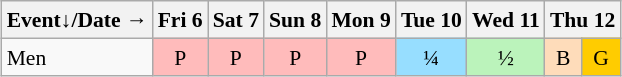<table class="wikitable" style="margin:0.5em auto; font-size:90%; line-height:1.25em;">
<tr style="text-align:center;">
<th>Event↓/Date →</th>
<th>Fri 6</th>
<th>Sat 7</th>
<th>Sun 8</th>
<th>Mon 9</th>
<th>Tue 10</th>
<th>Wed 11</th>
<th colspan=2>Thu 12</th>
</tr>
<tr style="text-align:center;">
<td style="text-align:left;">Men</td>
<td style="background-color:#FFBBBB;">P</td>
<td style="background-color:#FFBBBB;">P</td>
<td style="background-color:#FFBBBB;">P</td>
<td style="background-color:#FFBBBB;">P</td>
<td style="background-color:#97DEFF;">¼</td>
<td style="background-color:#BBF3BB;">½</td>
<td style="background-color:#FEDCBA;">B</td>
<td style="background-color:#fc0;">G</td>
</tr>
</table>
